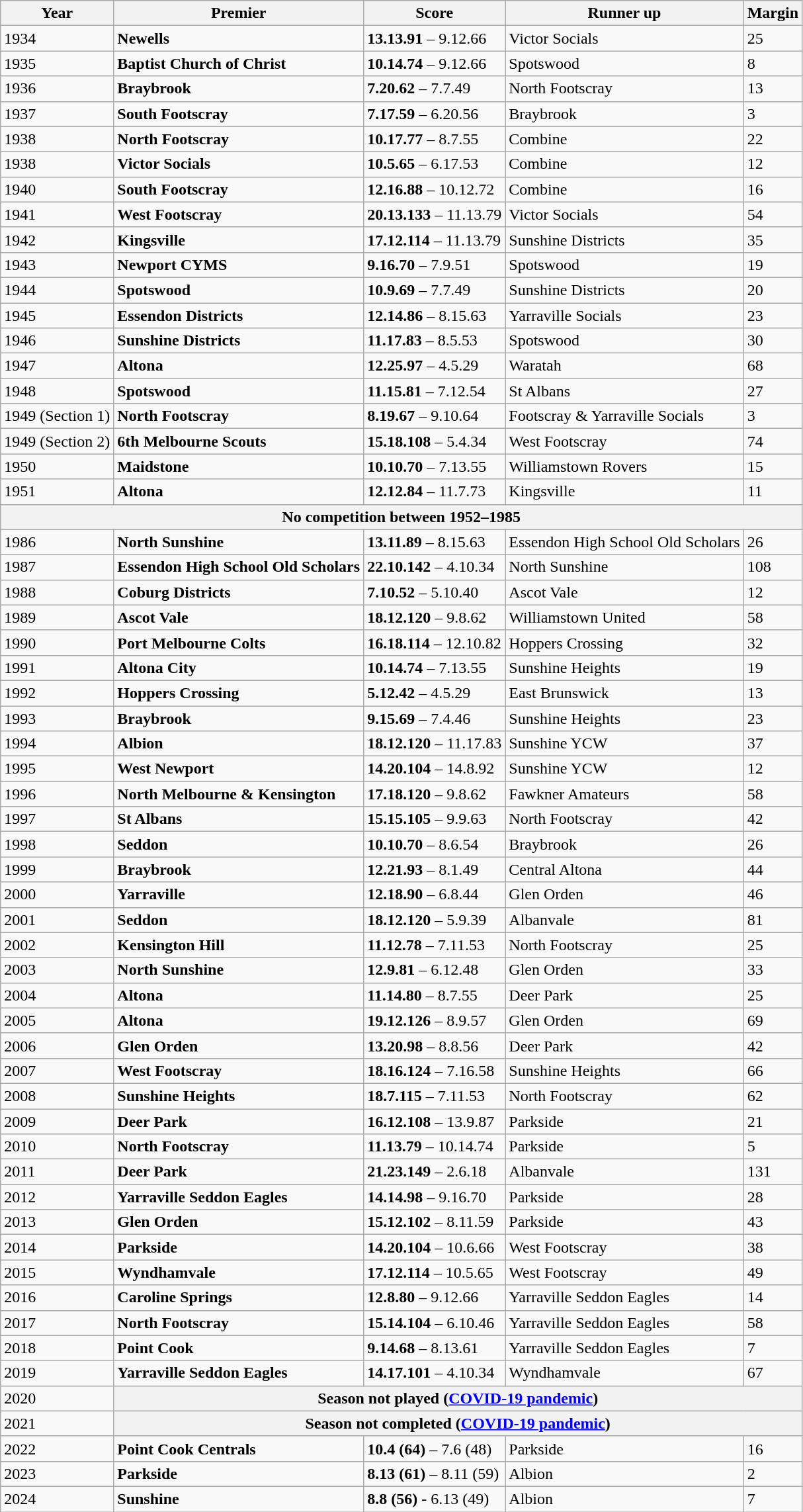<table class="wikitable sortable">
<tr>
<th>Year</th>
<th>Premier</th>
<th>Score</th>
<th>Runner up</th>
<th>Margin</th>
</tr>
<tr>
<td>1934</td>
<td><strong>Newells</strong></td>
<td><strong>13.13.91</strong> – 9.12.66</td>
<td>Victor Socials</td>
<td>25</td>
</tr>
<tr>
<td>1935</td>
<td><strong>Baptist Church of Christ</strong></td>
<td><strong>10.14.74</strong> – 9.12.66</td>
<td>Spotswood</td>
<td>8</td>
</tr>
<tr>
<td>1936</td>
<td><strong>Braybrook</strong></td>
<td><strong>7.20.62</strong> – 7.7.49</td>
<td>North Footscray</td>
<td>13</td>
</tr>
<tr>
<td>1937</td>
<td><strong>South Footscray</strong></td>
<td><strong>7.17.59</strong> – 6.20.56</td>
<td>Braybrook</td>
<td>3</td>
</tr>
<tr>
<td>1938</td>
<td><strong>North Footscray</strong></td>
<td><strong>10.17.77</strong> – 8.7.55</td>
<td>Combine</td>
<td>22</td>
</tr>
<tr>
<td>1938</td>
<td><strong>Victor Socials</strong></td>
<td><strong>10.5.65</strong> – 6.17.53</td>
<td>Combine</td>
<td>12</td>
</tr>
<tr>
<td>1940</td>
<td><strong>South Footscray</strong></td>
<td><strong>12.16.88</strong> – 10.12.72</td>
<td>Combine</td>
<td>16</td>
</tr>
<tr>
<td>1941</td>
<td><strong>West Footscray</strong></td>
<td><strong>20.13.133</strong> – 11.13.79</td>
<td>Victor Socials</td>
<td>54</td>
</tr>
<tr>
<td>1942</td>
<td><strong>Kingsville</strong></td>
<td><strong>17.12.114</strong> – 11.13.79</td>
<td>Sunshine Districts</td>
<td>35</td>
</tr>
<tr>
<td>1943</td>
<td><strong>Newport CYMS</strong></td>
<td><strong>9.16.70</strong> – 7.9.51</td>
<td>Spotswood</td>
<td>19</td>
</tr>
<tr>
<td>1944</td>
<td><strong>Spotswood</strong></td>
<td><strong>10.9.69</strong> – 7.7.49</td>
<td>Sunshine Districts</td>
<td>20</td>
</tr>
<tr>
<td>1945</td>
<td><strong>Essendon Districts</strong></td>
<td><strong>12.14.86</strong> – 8.15.63</td>
<td>Yarraville Socials</td>
<td>23</td>
</tr>
<tr>
<td>1946</td>
<td><strong>Sunshine Districts</strong></td>
<td><strong>11.17.83</strong> – 8.5.53</td>
<td>Spotswood</td>
<td>30</td>
</tr>
<tr>
<td>1947</td>
<td><strong>Altona</strong></td>
<td><strong>12.25.97</strong> – 4.5.29</td>
<td>Waratah</td>
<td>68</td>
</tr>
<tr>
<td>1948</td>
<td><strong>Spotswood</strong></td>
<td><strong>11.15.81</strong> – 7.12.54</td>
<td>St Albans</td>
<td>27</td>
</tr>
<tr>
<td>1949 (Section 1)</td>
<td><strong>North Footscray</strong></td>
<td><strong>8.19.67</strong> – 9.10.64</td>
<td>Footscray & Yarraville Socials</td>
<td>3</td>
</tr>
<tr>
<td>1949 (Section 2)</td>
<td><strong>6th Melbourne Scouts</strong></td>
<td><strong>15.18.108</strong> – 5.4.34</td>
<td>West Footscray</td>
<td>74</td>
</tr>
<tr>
<td>1950</td>
<td><strong>Maidstone</strong></td>
<td><strong>10.10.70</strong> – 7.13.55</td>
<td>Williamstown Rovers</td>
<td>15</td>
</tr>
<tr>
<td>1951</td>
<td><strong>Altona</strong></td>
<td><strong>12.12.84</strong> – 11.7.73</td>
<td>Kingsville</td>
<td>11</td>
</tr>
<tr>
<th colspan="5">No competition between 1952–1985</th>
</tr>
<tr>
<td>1986</td>
<td><strong>North Sunshine</strong></td>
<td><strong>13.11.89</strong> – 8.15.63</td>
<td>Essendon High School Old Scholars</td>
<td>26</td>
</tr>
<tr>
<td>1987</td>
<td><strong>Essendon High School Old Scholars</strong></td>
<td><strong>22.10.142</strong> – 4.10.34</td>
<td>North Sunshine</td>
<td>108</td>
</tr>
<tr>
<td>1988</td>
<td><strong>Coburg Districts</strong></td>
<td><strong>7.10.52</strong> – 5.10.40</td>
<td>Ascot Vale</td>
<td>12</td>
</tr>
<tr>
<td>1989</td>
<td><strong>Ascot Vale</strong></td>
<td><strong>18.12.120</strong> – 9.8.62</td>
<td>Williamstown United</td>
<td>58</td>
</tr>
<tr>
<td>1990</td>
<td><strong>Port Melbourne Colts</strong></td>
<td><strong>16.18.114</strong> – 12.10.82</td>
<td>Hoppers Crossing</td>
<td>32</td>
</tr>
<tr>
<td>1991</td>
<td><strong>Altona City</strong></td>
<td><strong>10.14.74</strong> – 7.13.55</td>
<td>Sunshine Heights</td>
<td>19</td>
</tr>
<tr>
<td>1992</td>
<td><strong>Hoppers Crossing</strong></td>
<td><strong>5.12.42</strong> – 4.5.29</td>
<td>East Brunswick</td>
<td>13</td>
</tr>
<tr>
<td>1993</td>
<td><strong>Braybrook</strong></td>
<td><strong>9.15.69</strong> – 7.4.46</td>
<td>Sunshine Heights</td>
<td>23</td>
</tr>
<tr>
<td>1994</td>
<td><strong>Albion</strong></td>
<td><strong>18.12.120</strong> – 11.17.83</td>
<td>Sunshine YCW</td>
<td>37</td>
</tr>
<tr>
<td>1995</td>
<td><strong>West Newport</strong></td>
<td><strong>14.20.104</strong> – 14.8.92</td>
<td>Sunshine YCW</td>
<td>12</td>
</tr>
<tr>
<td>1996</td>
<td><strong>North Melbourne & Kensington</strong></td>
<td><strong>17.18.120</strong> – 9.8.62</td>
<td>Fawkner Amateurs</td>
<td>58</td>
</tr>
<tr>
<td>1997</td>
<td><strong>St Albans</strong></td>
<td><strong>15.15.105</strong> – 9.9.63</td>
<td>North Footscray</td>
<td>42</td>
</tr>
<tr>
<td>1998</td>
<td><strong>Seddon</strong></td>
<td><strong>10.10.70</strong> – 8.6.54</td>
<td>Braybrook</td>
<td>26</td>
</tr>
<tr>
<td>1999</td>
<td><strong>Braybrook</strong></td>
<td><strong>12.21.93</strong> – 8.1.49</td>
<td>Central Altona</td>
<td>44</td>
</tr>
<tr>
<td>2000</td>
<td><strong>Yarraville</strong></td>
<td><strong>12.18.90</strong> – 6.8.44</td>
<td>Glen Orden</td>
<td>46</td>
</tr>
<tr>
<td>2001</td>
<td><strong>Seddon</strong></td>
<td><strong>18.12.120</strong> – 5.9.39</td>
<td>Albanvale</td>
<td>81</td>
</tr>
<tr>
<td>2002</td>
<td><strong>Kensington Hill</strong></td>
<td><strong>11.12.78</strong> – 7.11.53</td>
<td>North Footscray</td>
<td>25</td>
</tr>
<tr>
<td>2003</td>
<td><strong>North Sunshine</strong></td>
<td><strong>12.9.81</strong> – 6.12.48</td>
<td>Glen Orden</td>
<td>33</td>
</tr>
<tr>
<td>2004</td>
<td><strong>Altona</strong></td>
<td><strong>11.14.80</strong> – 8.7.55</td>
<td>Deer Park</td>
<td>25</td>
</tr>
<tr>
<td>2005</td>
<td><strong>Altona</strong></td>
<td><strong>19.12.126</strong> – 8.9.57</td>
<td>Glen Orden</td>
<td>69</td>
</tr>
<tr>
<td>2006</td>
<td><strong>Glen Orden</strong></td>
<td><strong>13.20.98</strong> – 8.8.56</td>
<td>Deer Park</td>
<td>42</td>
</tr>
<tr>
<td>2007</td>
<td><strong>West Footscray</strong></td>
<td><strong>18.16.124</strong> – 7.16.58</td>
<td>Sunshine Heights</td>
<td>66</td>
</tr>
<tr>
<td>2008</td>
<td><strong>Sunshine Heights</strong></td>
<td><strong>18.7.115</strong> – 7.11.53</td>
<td>North Footscray</td>
<td>62</td>
</tr>
<tr>
<td>2009</td>
<td><strong>Deer Park</strong></td>
<td><strong>16.12.108</strong> – 13.9.87</td>
<td>Parkside</td>
<td>21</td>
</tr>
<tr>
<td>2010</td>
<td><strong>North Footscray</strong></td>
<td><strong>11.13.79</strong> – 10.14.74</td>
<td>Parkside</td>
<td>5</td>
</tr>
<tr>
<td>2011</td>
<td><strong>Deer Park</strong></td>
<td><strong>21.23.149</strong> – 2.6.18</td>
<td>Albanvale</td>
<td>131</td>
</tr>
<tr>
<td>2012</td>
<td><strong>Yarraville Seddon Eagles</strong></td>
<td><strong>14.14.98</strong> – 9.16.70</td>
<td>Parkside</td>
<td>28</td>
</tr>
<tr>
<td>2013</td>
<td><strong>Glen Orden</strong></td>
<td><strong>15.12.102</strong> – 8.11.59</td>
<td>Parkside</td>
<td>43</td>
</tr>
<tr>
<td>2014</td>
<td><strong>Parkside</strong></td>
<td><strong>14.20.104</strong> – 10.6.66</td>
<td>West Footscray</td>
<td>38</td>
</tr>
<tr>
<td>2015</td>
<td><strong>Wyndhamvale</strong></td>
<td><strong>17.12.114</strong> – 10.5.65</td>
<td>West Footscray</td>
<td>49</td>
</tr>
<tr>
<td>2016</td>
<td><strong>Caroline Springs</strong></td>
<td><strong>12.8.80</strong> – 9.12.66</td>
<td>Yarraville Seddon Eagles</td>
<td>14</td>
</tr>
<tr>
<td>2017</td>
<td><strong>North Footscray</strong></td>
<td><strong>15.14.104</strong> – 6.10.46</td>
<td>Yarraville Seddon Eagles</td>
<td>58</td>
</tr>
<tr>
<td>2018</td>
<td><strong>Point Cook</strong></td>
<td><strong>9.14.68</strong> – 8.13.61</td>
<td>Yarraville Seddon Eagles</td>
<td>7</td>
</tr>
<tr>
<td>2019</td>
<td><strong>Yarraville Seddon Eagles</strong></td>
<td><strong>14.17.101</strong> – 4.10.34</td>
<td>Wyndhamvale</td>
<td>67</td>
</tr>
<tr>
<td>2020</td>
<th colspan="4">Season not played (<a href='#'>COVID-19 pandemic</a>)</th>
</tr>
<tr>
<td>2021</td>
<th colspan="4">Season not completed (<a href='#'>COVID-19 pandemic</a>)</th>
</tr>
<tr>
<td>2022</td>
<td><strong>Point Cook Centrals</strong></td>
<td><strong>10.4 (64)</strong> – 7.6 (48)</td>
<td>Parkside</td>
<td>16</td>
</tr>
<tr>
<td>2023</td>
<td><strong>Parkside</strong></td>
<td><strong>8.13 (61)</strong> – 8.11 (59)</td>
<td>Albion</td>
<td>2</td>
</tr>
<tr>
<td>2024</td>
<td><strong>Sunshine</strong></td>
<td><strong>8.8 (56)</strong> - 6.13 (49)</td>
<td>Albion</td>
<td>7</td>
</tr>
</table>
